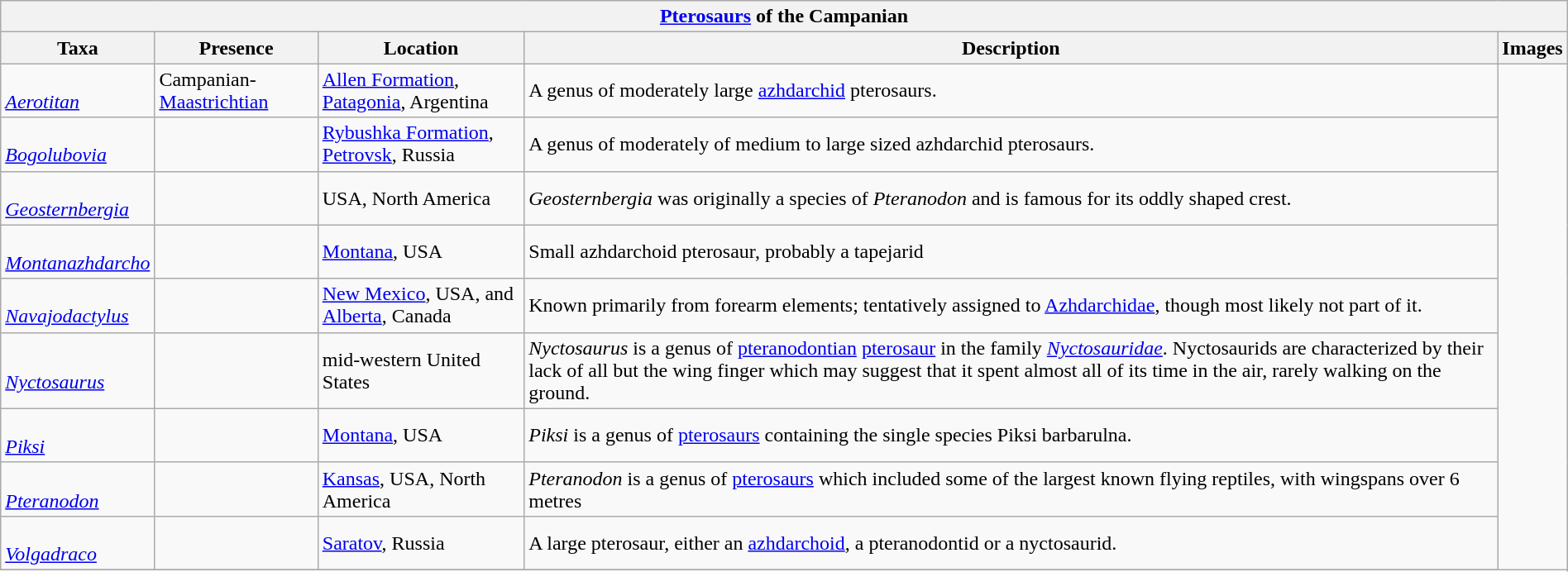<table class="wikitable" align="center" width="100%">
<tr>
<th colspan="5" align="center"><a href='#'>Pterosaurs</a> of the Campanian</th>
</tr>
<tr>
<th>Taxa</th>
<th>Presence</th>
<th>Location</th>
<th>Description</th>
<th>Images</th>
</tr>
<tr>
<td><br><em><a href='#'>Aerotitan</a></em></td>
<td>Campanian-<a href='#'>Maastrichtian</a></td>
<td><a href='#'>Allen Formation</a>, <a href='#'>Patagonia</a>, Argentina</td>
<td>A genus of moderately large <a href='#'>azhdarchid</a> pterosaurs.</td>
<td rowspan="99"><br><br><br></td>
</tr>
<tr>
<td><br><em><a href='#'>Bogolubovia</a></em></td>
<td></td>
<td><a href='#'>Rybushka Formation</a>, <a href='#'>Petrovsk</a>, Russia</td>
<td>A genus of moderately of medium to large sized azhdarchid pterosaurs.</td>
</tr>
<tr>
<td><br><em><a href='#'>Geosternbergia</a></em></td>
<td></td>
<td>USA, North America</td>
<td><em>Geosternbergia</em> was originally a species of <em>Pteranodon</em> and is famous for its oddly shaped crest.</td>
</tr>
<tr>
<td><br><em><a href='#'>Montanazhdarcho</a></em></td>
<td></td>
<td><a href='#'>Montana</a>, USA</td>
<td>Small azhdarchoid pterosaur, probably a tapejarid</td>
</tr>
<tr>
<td><br><em><a href='#'>Navajodactylus</a></em></td>
<td></td>
<td><a href='#'>New Mexico</a>, USA, and <a href='#'>Alberta</a>, Canada</td>
<td>Known primarily from forearm elements; tentatively assigned to <a href='#'>Azhdarchidae</a>, though most likely not part of it.</td>
</tr>
<tr>
<td><br><em><a href='#'>Nyctosaurus</a></em></td>
<td></td>
<td>mid-western United States</td>
<td><em>Nyctosaurus</em> is a genus of <a href='#'>pteranodontian</a> <a href='#'>pterosaur</a> in the family <em><a href='#'>Nyctosauridae</a></em>. Nyctosaurids are characterized by their lack of all but the wing finger which may suggest that it spent almost all of its time in the air, rarely walking on the ground.</td>
</tr>
<tr>
<td><br><em><a href='#'>Piksi</a></em></td>
<td></td>
<td><a href='#'>Montana</a>, USA</td>
<td><em>Piksi</em> is a genus of <a href='#'>pterosaurs</a> containing the single species Piksi barbarulna.</td>
</tr>
<tr>
<td><br><em><a href='#'>Pteranodon</a></em></td>
<td></td>
<td><a href='#'>Kansas</a>, USA, North America</td>
<td><em>Pteranodon</em> is a genus of <a href='#'>pterosaurs</a> which included some of the largest known flying reptiles, with wingspans over 6 metres</td>
</tr>
<tr>
<td><br><em><a href='#'>Volgadraco</a></em></td>
<td></td>
<td><a href='#'>Saratov</a>, Russia</td>
<td>A large pterosaur, either an <a href='#'>azhdarchoid</a>, a pteranodontid or a nyctosaurid.</td>
</tr>
<tr>
</tr>
</table>
